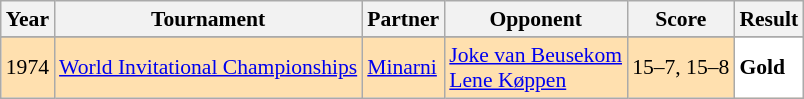<table class="sortable wikitable" style="font-size: 90%;">
<tr>
<th>Year</th>
<th>Tournament</th>
<th>Partner</th>
<th>Opponent</th>
<th>Score</th>
<th>Result</th>
</tr>
<tr>
</tr>
<tr style="background:#FFE0AF">
<td align="center">1974</td>
<td align="left"><a href='#'>World Invitational Championships</a></td>
<td align="left"> <a href='#'>Minarni</a></td>
<td align="left"> <a href='#'>Joke van Beusekom</a><br> <a href='#'>Lene Køppen</a></td>
<td align="left">15–7, 15–8</td>
<td style="text-align:left; background:white"> <strong>Gold</strong></td>
</tr>
</table>
